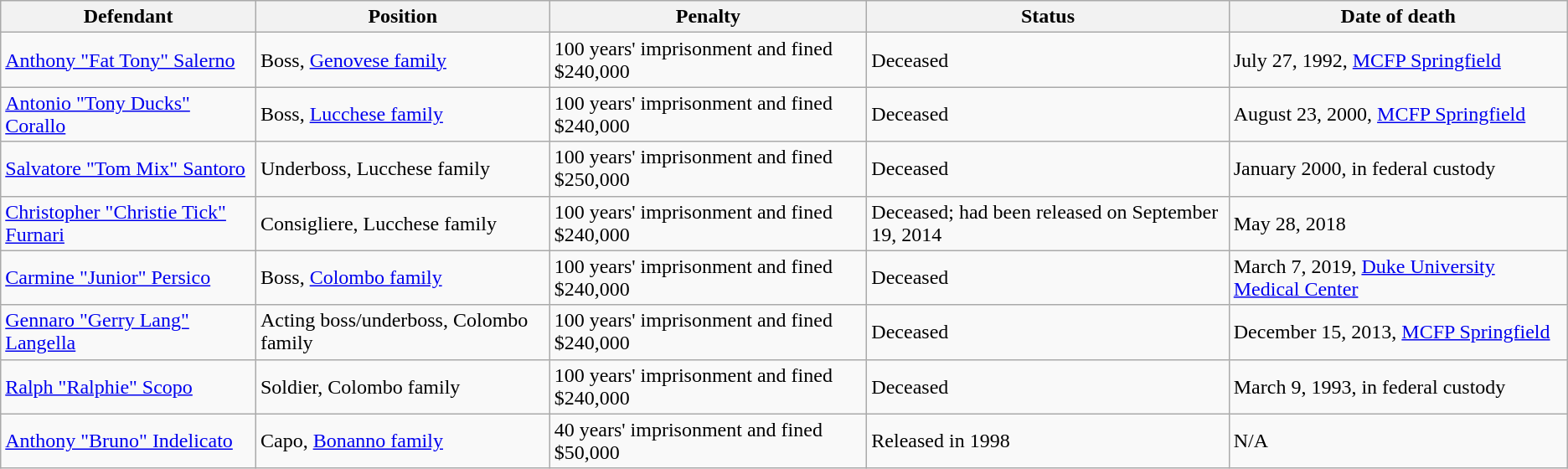<table class=wikitable>
<tr>
<th>Defendant</th>
<th>Position</th>
<th>Penalty</th>
<th>Status</th>
<th>Date of death</th>
</tr>
<tr>
<td><a href='#'>Anthony "Fat Tony" Salerno</a></td>
<td>Boss, <a href='#'>Genovese family</a></td>
<td>100 years' imprisonment and fined $240,000</td>
<td>Deceased</td>
<td>July 27, 1992, <a href='#'>MCFP Springfield</a></td>
</tr>
<tr>
<td><a href='#'>Antonio "Tony Ducks" Corallo</a></td>
<td>Boss, <a href='#'>Lucchese family</a></td>
<td>100 years' imprisonment and fined $240,000</td>
<td>Deceased</td>
<td>August 23, 2000, <a href='#'>MCFP Springfield</a></td>
</tr>
<tr>
<td><a href='#'>Salvatore "Tom Mix" Santoro</a></td>
<td>Underboss, Lucchese family</td>
<td>100 years' imprisonment and fined $250,000</td>
<td>Deceased</td>
<td>January 2000, in federal custody</td>
</tr>
<tr>
<td><a href='#'>Christopher "Christie Tick" Furnari</a></td>
<td>Consigliere, Lucchese family</td>
<td>100 years' imprisonment and fined $240,000</td>
<td>Deceased; had been released on September 19, 2014</td>
<td>May 28, 2018</td>
</tr>
<tr>
<td><a href='#'>Carmine "Junior" Persico</a></td>
<td>Boss, <a href='#'>Colombo family</a></td>
<td>100 years' imprisonment and fined $240,000</td>
<td>Deceased</td>
<td>March 7, 2019, <a href='#'>Duke University Medical Center</a></td>
</tr>
<tr>
<td><a href='#'>Gennaro "Gerry Lang" Langella</a></td>
<td>Acting boss/underboss, Colombo family</td>
<td>100 years' imprisonment and fined $240,000</td>
<td>Deceased</td>
<td>December 15, 2013, <a href='#'>MCFP Springfield</a></td>
</tr>
<tr>
<td><a href='#'>Ralph "Ralphie" Scopo</a></td>
<td>Soldier, Colombo family</td>
<td>100 years' imprisonment and fined $240,000</td>
<td>Deceased</td>
<td>March 9, 1993, in federal custody</td>
</tr>
<tr>
<td><a href='#'>Anthony "Bruno" Indelicato</a></td>
<td>Capo, <a href='#'>Bonanno family</a></td>
<td>40 years' imprisonment and fined $50,000</td>
<td>Released in 1998</td>
<td>N/A</td>
</tr>
</table>
